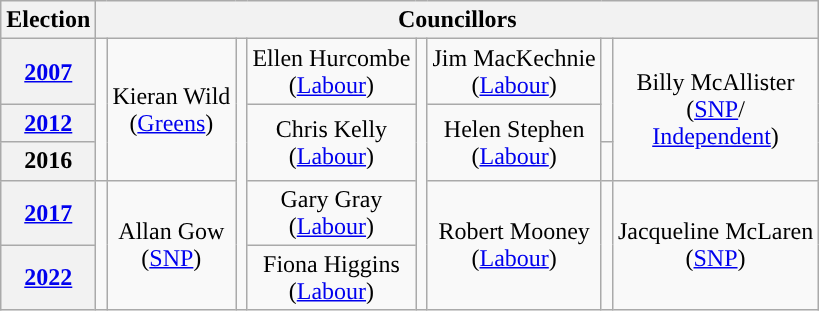<table class="wikitable" style="text-align:center">
<tr>
<th>Election</th>
<th colspan=8>Councillors</th>
</tr>
<tr>
<th><a href='#'>2007</a></th>
<td rowspan=3; style="background-color: "></td>
<td rowspan=3>Kieran Wild<br>(<a href='#'>Greens</a>)</td>
<td rowspan=5; style="background-color: "></td>
<td rowspan=1>Ellen Hurcombe<br>(<a href='#'>Labour</a>)</td>
<td rowspan=5; style="background-color: "></td>
<td rowspan=1>Jim MacKechnie<br>(<a href='#'>Labour</a>)</td>
<td rowspan=2; style="background-color: "></td>
<td rowspan=3>Billy McAllister<br>(<a href='#'>SNP</a>/<br><a href='#'>Independent</a>)</td>
</tr>
<tr>
<th><a href='#'>2012</a></th>
<td rowspan=2>Chris Kelly<br>(<a href='#'>Labour</a>)</td>
<td rowspan=2>Helen Stephen<br>(<a href='#'>Labour</a>)</td>
</tr>
<tr>
<th>2016</th>
<td rowspan=1; style="background-color: "></td>
</tr>
<tr>
<th><a href='#'>2017</a></th>
<td rowspan=2; style="background-color: "></td>
<td rowspan=2>Allan Gow<br>(<a href='#'>SNP</a>)</td>
<td rowspan=1>Gary Gray<br>(<a href='#'>Labour</a>)</td>
<td rowspan=2>Robert Mooney<br>(<a href='#'>Labour</a>)</td>
<td rowspan=2; style="background-color: "></td>
<td rowspan=2>Jacqueline McLaren<br>(<a href='#'>SNP</a>)</td>
</tr>
<tr>
<th><a href='#'>2022</a></th>
<td rowspan=1>Fiona Higgins<br>(<a href='#'>Labour</a>)</td>
</tr>
</table>
